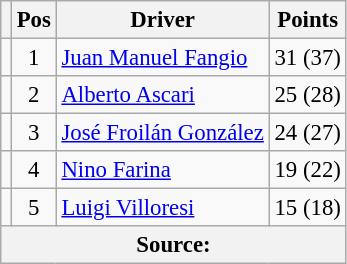<table class="wikitable" style="font-size: 95%;">
<tr>
<th></th>
<th>Pos</th>
<th>Driver</th>
<th>Points</th>
</tr>
<tr>
<td align="left"></td>
<td align="center">1</td>
<td> <a href='#'>Juan Manuel Fangio</a></td>
<td align="left">31 (37)</td>
</tr>
<tr>
<td align="left"></td>
<td align="center">2</td>
<td> <a href='#'>Alberto Ascari</a></td>
<td align="left">25 (28)</td>
</tr>
<tr>
<td align="left"></td>
<td align="center">3</td>
<td> <a href='#'>José Froilán González</a></td>
<td align="left">24 (27)</td>
</tr>
<tr>
<td align="left"></td>
<td align="center">4</td>
<td> <a href='#'>Nino Farina</a></td>
<td align="left">19 (22)</td>
</tr>
<tr>
<td align="left"></td>
<td align="center">5</td>
<td> <a href='#'>Luigi Villoresi</a></td>
<td align="left">15 (18)</td>
</tr>
<tr>
<th colspan=4>Source:</th>
</tr>
</table>
